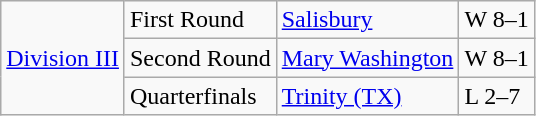<table class="wikitable">
<tr>
<td rowspan="5"><a href='#'>Division III</a></td>
<td>First Round</td>
<td><a href='#'>Salisbury</a></td>
<td>W 8–1</td>
</tr>
<tr>
<td>Second Round</td>
<td><a href='#'>Mary Washington</a></td>
<td>W 8–1</td>
</tr>
<tr>
<td>Quarterfinals</td>
<td><a href='#'>Trinity (TX)</a></td>
<td>L 2–7</td>
</tr>
</table>
